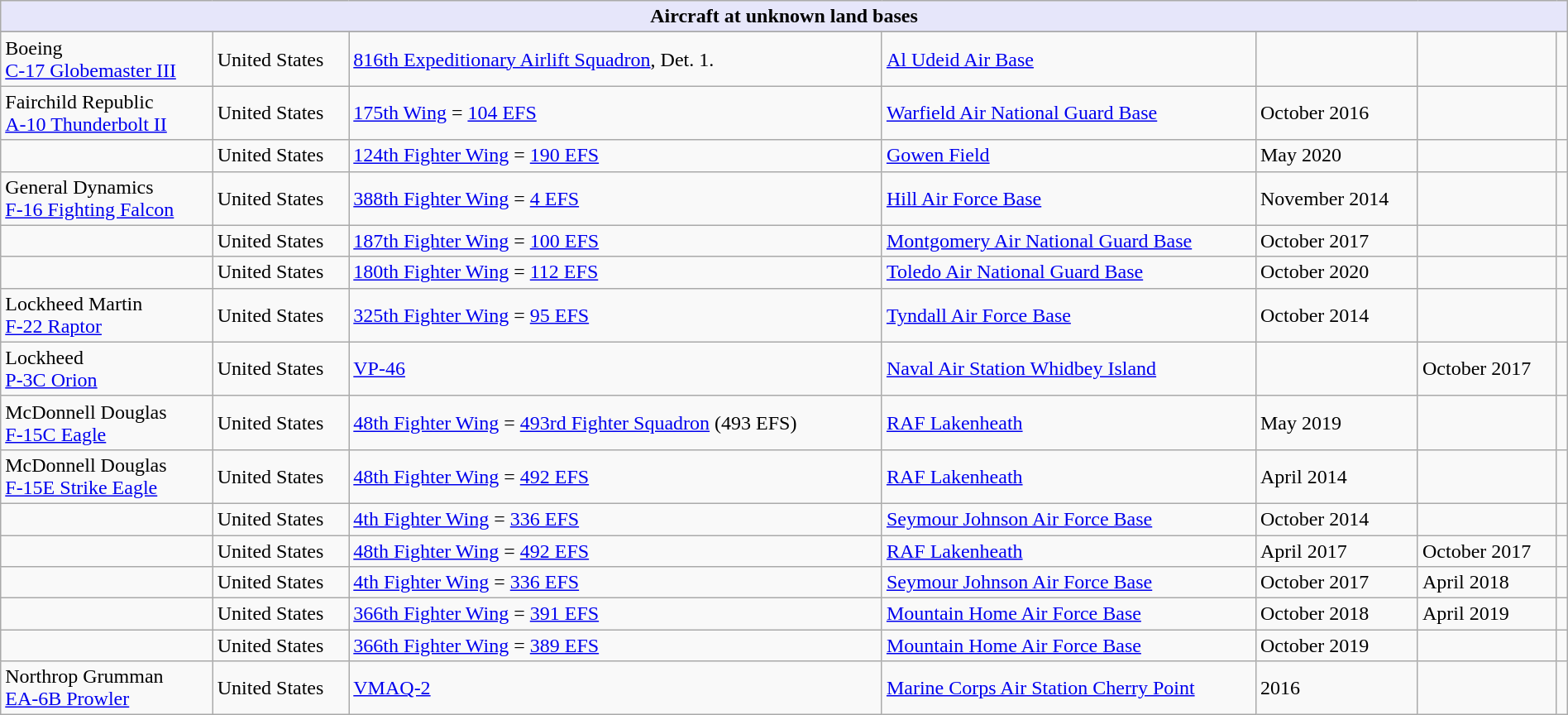<table class="wikitable sortable collapsible" width="100%">
<tr collapsed>
<th style="align: center; background: lavender" colspan="7"><strong>Aircraft at unknown land bases</strong></th>
</tr>
<tr style="background:#efefef; color:black">
</tr>
<tr>
<td>Boeing<br><a href='#'>C-17 Globemaster III</a></td>
<td>United States</td>
<td><a href='#'>816th Expeditionary Airlift Squadron</a>, Det. 1.</td>
<td><a href='#'>Al Udeid Air Base</a></td>
<td></td>
<td></td>
<td></td>
</tr>
<tr>
<td>Fairchild Republic<br><a href='#'>A-10 Thunderbolt II</a></td>
<td>United States</td>
<td><a href='#'>175th Wing</a> = <a href='#'>104 EFS</a></td>
<td><a href='#'>Warfield Air National Guard Base</a></td>
<td>October 2016</td>
<td></td>
<td></td>
</tr>
<tr>
<td></td>
<td>United States</td>
<td><a href='#'>124th Fighter Wing</a> = <a href='#'>190 EFS</a></td>
<td><a href='#'>Gowen Field</a></td>
<td>May 2020</td>
<td></td>
<td></td>
</tr>
<tr>
<td>General Dynamics<br><a href='#'>F-16 Fighting Falcon</a></td>
<td>United States</td>
<td><a href='#'>388th Fighter Wing</a> = <a href='#'>4 EFS</a></td>
<td><a href='#'>Hill Air Force Base</a></td>
<td>November 2014</td>
<td></td>
<td></td>
</tr>
<tr>
<td></td>
<td>United States</td>
<td><a href='#'>187th Fighter Wing</a> = <a href='#'>100 EFS</a></td>
<td><a href='#'>Montgomery Air National Guard Base</a></td>
<td>October 2017</td>
<td></td>
<td></td>
</tr>
<tr>
<td></td>
<td>United States</td>
<td><a href='#'>180th Fighter Wing</a> = <a href='#'>112 EFS</a></td>
<td><a href='#'>Toledo Air National Guard Base</a></td>
<td>October 2020</td>
<td></td>
<td></td>
</tr>
<tr>
<td>Lockheed Martin<br><a href='#'>F-22 Raptor</a></td>
<td>United States</td>
<td><a href='#'>325th Fighter Wing</a> = <a href='#'>95 EFS</a></td>
<td><a href='#'>Tyndall Air Force Base</a></td>
<td>October 2014</td>
<td></td>
<td></td>
</tr>
<tr>
<td>Lockheed <br><a href='#'>P-3C Orion</a></td>
<td>United States</td>
<td><a href='#'>VP-46</a></td>
<td><a href='#'>Naval Air Station Whidbey Island</a></td>
<td></td>
<td>October 2017</td>
<td></td>
</tr>
<tr>
<td>McDonnell Douglas<br><a href='#'>F-15C Eagle</a></td>
<td>United States</td>
<td><a href='#'>48th Fighter Wing</a> = <a href='#'>493rd Fighter Squadron</a> (493 EFS)</td>
<td><a href='#'>RAF Lakenheath</a></td>
<td>May 2019</td>
<td></td>
<td></td>
</tr>
<tr>
<td>McDonnell Douglas<br><a href='#'>F-15E Strike Eagle</a></td>
<td>United States</td>
<td><a href='#'>48th Fighter Wing</a> = <a href='#'>492 EFS</a></td>
<td><a href='#'>RAF Lakenheath</a></td>
<td>April 2014</td>
<td></td>
<td></td>
</tr>
<tr>
<td></td>
<td>United States</td>
<td><a href='#'>4th Fighter Wing</a> = <a href='#'>336 EFS</a></td>
<td><a href='#'>Seymour Johnson Air Force Base</a></td>
<td>October 2014</td>
<td></td>
<td></td>
</tr>
<tr>
<td></td>
<td>United States</td>
<td><a href='#'>48th Fighter Wing</a> = <a href='#'>492 EFS</a></td>
<td><a href='#'>RAF Lakenheath</a></td>
<td>April 2017</td>
<td>October 2017</td>
<td></td>
</tr>
<tr>
<td></td>
<td>United States</td>
<td><a href='#'>4th Fighter Wing</a> = <a href='#'>336 EFS</a></td>
<td><a href='#'>Seymour Johnson Air Force Base</a></td>
<td>October 2017</td>
<td>April 2018</td>
<td></td>
</tr>
<tr>
<td></td>
<td>United States</td>
<td><a href='#'>366th Fighter Wing</a> = <a href='#'>391 EFS</a></td>
<td><a href='#'>Mountain Home Air Force Base</a></td>
<td>October 2018</td>
<td>April 2019</td>
<td></td>
</tr>
<tr>
<td></td>
<td>United States</td>
<td><a href='#'>366th Fighter Wing</a> = <a href='#'>389 EFS</a></td>
<td><a href='#'>Mountain Home Air Force Base</a></td>
<td>October 2019</td>
<td></td>
<td></td>
</tr>
<tr>
<td>Northrop Grumman<br><a href='#'>EA-6B Prowler</a></td>
<td>United States</td>
<td><a href='#'>VMAQ-2</a></td>
<td><a href='#'>Marine Corps Air Station Cherry Point</a></td>
<td>2016</td>
<td></td>
<td></td>
</tr>
</table>
